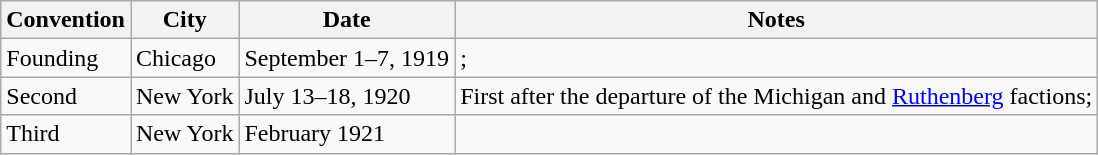<table class="wikitable">
<tr>
<th>Convention</th>
<th>City</th>
<th>Date</th>
<th>Notes</th>
</tr>
<tr>
<td>Founding</td>
<td>Chicago</td>
<td>September 1–7, 1919</td>
<td>; </td>
</tr>
<tr>
<td>Second</td>
<td>New York</td>
<td>July 13–18, 1920</td>
<td>First after the departure of the Michigan and <a href='#'>Ruthenberg</a> factions; </td>
</tr>
<tr>
<td>Third</td>
<td>New York</td>
<td>February 1921</td>
<td></td>
</tr>
</table>
